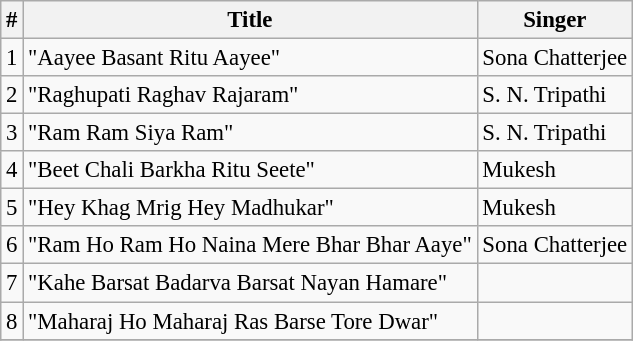<table class="wikitable" style="font-size:95%;">
<tr>
<th>#</th>
<th>Title</th>
<th>Singer</th>
</tr>
<tr>
<td>1</td>
<td>"Aayee Basant Ritu Aayee"</td>
<td>Sona Chatterjee</td>
</tr>
<tr>
<td>2</td>
<td>"Raghupati Raghav Rajaram"</td>
<td>S. N. Tripathi</td>
</tr>
<tr>
<td>3</td>
<td>"Ram Ram Siya Ram"</td>
<td>S. N. Tripathi</td>
</tr>
<tr>
<td>4</td>
<td>"Beet Chali Barkha Ritu Seete"</td>
<td>Mukesh</td>
</tr>
<tr>
<td>5</td>
<td>"Hey Khag Mrig Hey Madhukar"</td>
<td>Mukesh</td>
</tr>
<tr>
<td>6</td>
<td>"Ram Ho Ram Ho Naina Mere Bhar Bhar Aaye"</td>
<td>Sona Chatterjee</td>
</tr>
<tr>
<td>7</td>
<td>"Kahe Barsat Badarva Barsat Nayan Hamare"</td>
<td></td>
</tr>
<tr>
<td>8</td>
<td>"Maharaj Ho Maharaj Ras Barse Tore Dwar"</td>
<td></td>
</tr>
<tr>
</tr>
</table>
